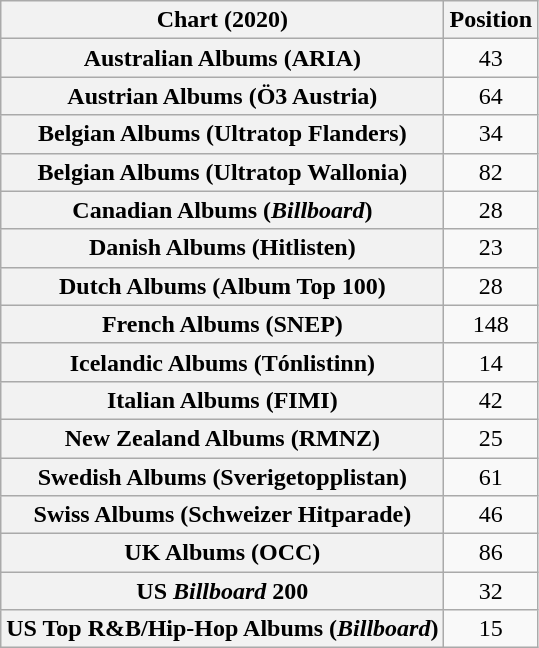<table class="wikitable sortable plainrowheaders" style="text-align:center">
<tr>
<th scope="col">Chart (2020)</th>
<th scope="col">Position</th>
</tr>
<tr>
<th scope="row">Australian Albums (ARIA)</th>
<td>43</td>
</tr>
<tr>
<th scope="row">Austrian Albums (Ö3 Austria)</th>
<td>64</td>
</tr>
<tr>
<th scope="row">Belgian Albums (Ultratop Flanders)</th>
<td>34</td>
</tr>
<tr>
<th scope="row">Belgian Albums (Ultratop Wallonia)</th>
<td>82</td>
</tr>
<tr>
<th scope="row">Canadian Albums (<em>Billboard</em>)</th>
<td>28</td>
</tr>
<tr>
<th scope="row">Danish Albums (Hitlisten)</th>
<td>23</td>
</tr>
<tr>
<th scope="row">Dutch Albums (Album Top 100)</th>
<td>28</td>
</tr>
<tr>
<th scope="row">French Albums (SNEP)</th>
<td>148</td>
</tr>
<tr>
<th scope="row">Icelandic Albums (Tónlistinn)</th>
<td>14</td>
</tr>
<tr>
<th scope="row">Italian Albums (FIMI)</th>
<td>42</td>
</tr>
<tr>
<th scope="row">New Zealand Albums (RMNZ)</th>
<td>25</td>
</tr>
<tr>
<th scope="row">Swedish Albums (Sverigetopplistan)</th>
<td>61</td>
</tr>
<tr>
<th scope="row">Swiss Albums (Schweizer Hitparade)</th>
<td>46</td>
</tr>
<tr>
<th scope="row">UK Albums (OCC)</th>
<td>86</td>
</tr>
<tr>
<th scope="row">US <em>Billboard</em> 200</th>
<td>32</td>
</tr>
<tr>
<th scope="row">US Top R&B/Hip-Hop Albums (<em>Billboard</em>)</th>
<td>15</td>
</tr>
</table>
